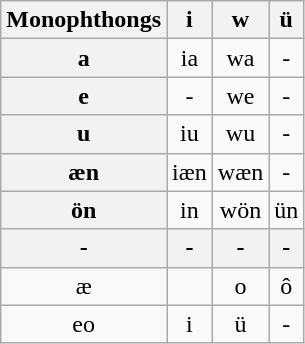<table class="wikitable" style="text-align: center">
<tr>
<th>Monophthongs</th>
<th>i</th>
<th>w</th>
<th>ü</th>
</tr>
<tr>
<th>a </th>
<td>ia </td>
<td>wa </td>
<td>-</td>
</tr>
<tr>
<th>e </th>
<td>-</td>
<td>we </td>
<td>-</td>
</tr>
<tr>
<th>u </th>
<td>iu </td>
<td>wu </td>
<td>-</td>
</tr>
<tr>
<th>æn </th>
<td>iæn </td>
<td>wæn </td>
<td>-</td>
</tr>
<tr>
<th>ön </th>
<td>in </td>
<td>wön </td>
<td>ün </td>
</tr>
<tr>
<th>-</th>
<th>-</th>
<th>-</th>
<th>-</th>
</tr>
<tr>
<td>æ </td>
<td></td>
<td>o </td>
<td>ô </td>
</tr>
<tr>
<td>eo </td>
<td>i </td>
<td>ü </td>
<td>-</td>
</tr>
</table>
